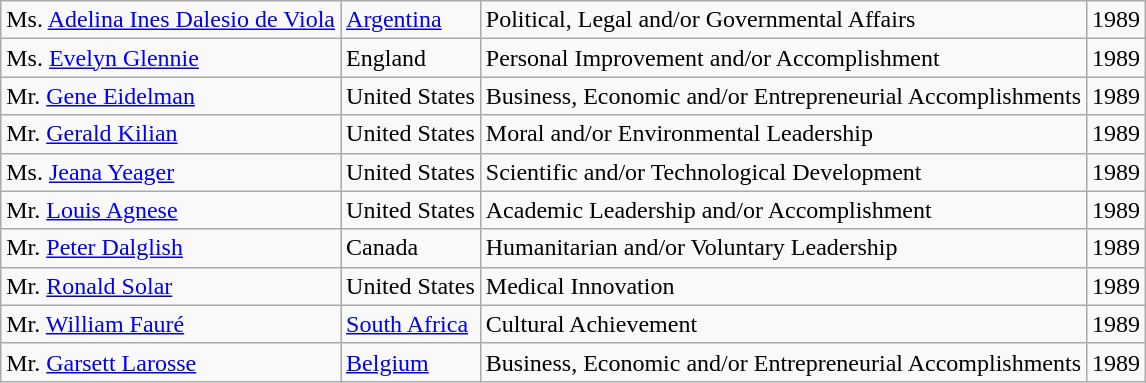<table class="wikitable">
<tr>
<td>Ms. <a href='#'>Adelina Ines Dalesio de Viola</a></td>
<td><a href='#'>Argentina</a></td>
<td>Political, Legal and/or Governmental Affairs</td>
<td style="text-align:right;">1989</td>
</tr>
<tr>
<td>Ms. <a href='#'>Evelyn Glennie</a></td>
<td>England</td>
<td>Personal Improvement and/or Accomplishment</td>
<td style="text-align:right;">1989</td>
</tr>
<tr>
<td>Mr. <a href='#'>Gene Eidelman</a></td>
<td>United States</td>
<td>Business, Economic and/or Entrepreneurial Accomplishments</td>
<td style="text-align:right;">1989</td>
</tr>
<tr>
<td>Mr. <a href='#'>Gerald Kilian</a></td>
<td>United States</td>
<td>Moral and/or Environmental Leadership</td>
<td style="text-align:right;">1989</td>
</tr>
<tr>
<td>Ms. <a href='#'>Jeana Yeager</a></td>
<td>United States</td>
<td>Scientific and/or Technological Development</td>
<td style="text-align:right;">1989</td>
</tr>
<tr>
<td>Mr. <a href='#'>Louis Agnese</a></td>
<td>United States</td>
<td>Academic Leadership and/or Accomplishment</td>
<td style="text-align:right;">1989</td>
</tr>
<tr>
<td>Mr. <a href='#'>Peter Dalglish</a></td>
<td>Canada</td>
<td>Humanitarian and/or Voluntary Leadership</td>
<td style="text-align:right;">1989</td>
</tr>
<tr>
<td>Mr. <a href='#'>Ronald Solar</a></td>
<td>United States</td>
<td>Medical Innovation</td>
<td style="text-align:right;">1989</td>
</tr>
<tr>
<td>Mr. <a href='#'>William Fauré</a></td>
<td><a href='#'>South Africa</a></td>
<td>Cultural Achievement</td>
<td style="text-align:right;">1989</td>
</tr>
<tr>
<td>Mr. <a href='#'>Garsett Larosse</a></td>
<td><a href='#'>Belgium</a></td>
<td>Business, Economic and/or Entrepreneurial Accomplishments</td>
<td style="text-align:right;">1989</td>
</tr>
</table>
